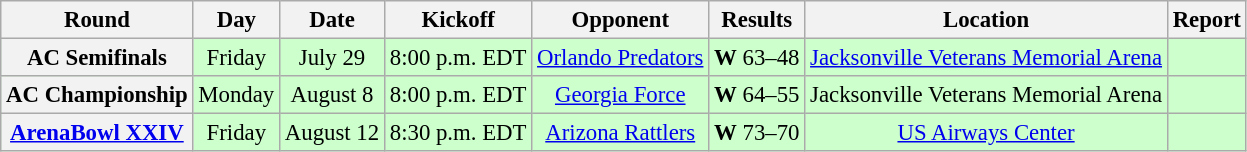<table class="wikitable" style="font-size: 95%;">
<tr>
<th>Round</th>
<th>Day</th>
<th>Date</th>
<th>Kickoff</th>
<th>Opponent</th>
<th>Results</th>
<th>Location</th>
<th>Report</th>
</tr>
<tr style= background:#ccffcc;>
<th align="center">AC Semifinals</th>
<td align="center">Friday</td>
<td align="center">July 29</td>
<td align="center">8:00 p.m. EDT</td>
<td align="center"><a href='#'>Orlando Predators</a></td>
<td align="center"><strong>W</strong> 63–48</td>
<td align="center"><a href='#'>Jacksonville Veterans Memorial Arena</a></td>
<td align="center"></td>
</tr>
<tr style= background:#ccffcc;>
<th align="center">AC Championship</th>
<td align="center">Monday</td>
<td align="center">August 8</td>
<td align="center">8:00 p.m. EDT</td>
<td align="center"><a href='#'>Georgia Force</a></td>
<td align="center"><strong>W</strong> 64–55</td>
<td align="center">Jacksonville Veterans Memorial Arena</td>
<td align="center"></td>
</tr>
<tr style= background:#ccffcc;>
<th align="center"><a href='#'>ArenaBowl XXIV</a></th>
<td align="center">Friday</td>
<td align="center">August 12</td>
<td align="center">8:30 p.m. EDT</td>
<td align="center"><a href='#'>Arizona Rattlers</a></td>
<td align="center"><strong>W</strong> 73–70</td>
<td align="center"><a href='#'>US Airways Center</a></td>
<td align="center"></td>
</tr>
</table>
